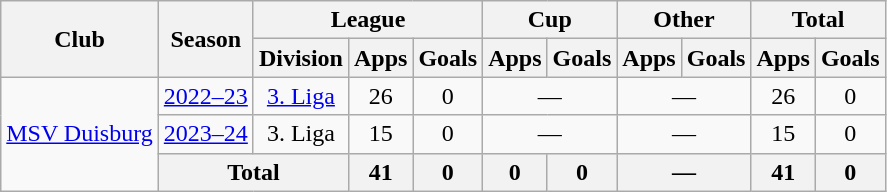<table class="wikitable" style="text-align:center">
<tr>
<th rowspan="2">Club</th>
<th rowspan="2">Season</th>
<th colspan="3">League</th>
<th colspan="2">Cup</th>
<th colspan="2">Other</th>
<th colspan="2">Total</th>
</tr>
<tr>
<th>Division</th>
<th>Apps</th>
<th>Goals</th>
<th>Apps</th>
<th>Goals</th>
<th>Apps</th>
<th>Goals</th>
<th>Apps</th>
<th>Goals</th>
</tr>
<tr>
<td rowspan=3><a href='#'>MSV Duisburg</a></td>
<td><a href='#'>2022–23</a></td>
<td><a href='#'>3. Liga</a></td>
<td>26</td>
<td>0</td>
<td colspan="2">—</td>
<td colspan="2">—</td>
<td>26</td>
<td>0</td>
</tr>
<tr>
<td><a href='#'>2023–24</a></td>
<td>3. Liga</td>
<td>15</td>
<td>0</td>
<td colspan="2">—</td>
<td colspan="2">—</td>
<td>15</td>
<td>0</td>
</tr>
<tr>
<th colspan="2">Total</th>
<th>41</th>
<th>0</th>
<th>0</th>
<th>0</th>
<th colspan="2">—</th>
<th>41</th>
<th>0</th>
</tr>
</table>
